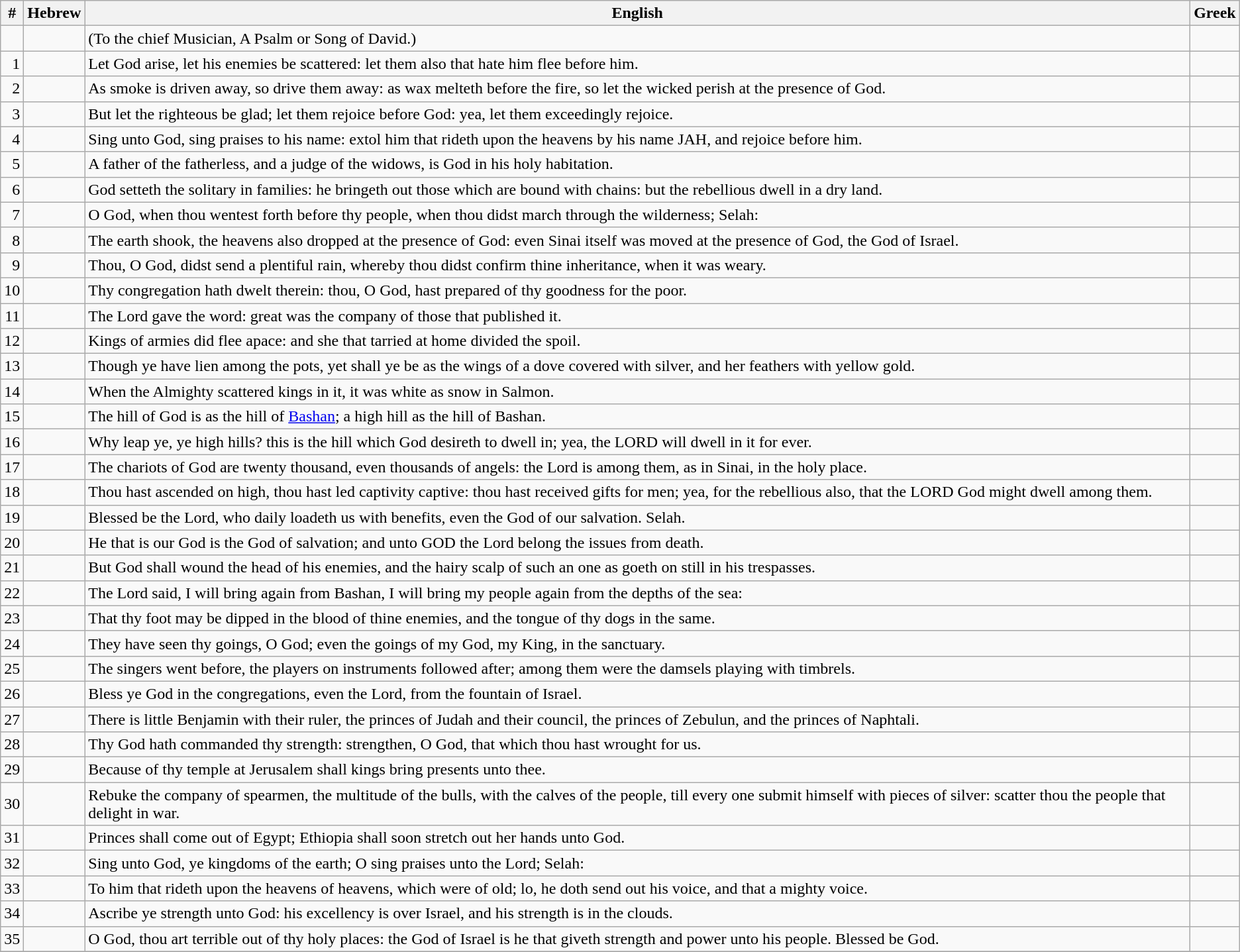<table class=wikitable>
<tr>
<th>#</th>
<th>Hebrew</th>
<th>English</th>
<th>Greek</th>
</tr>
<tr>
<td style="text-align:right"></td>
<td style="text-align:right"></td>
<td>(To the chief Musician, A Psalm or Song of David.)</td>
<td></td>
</tr>
<tr>
<td style="text-align:right">1</td>
<td style="text-align:right"></td>
<td>Let God arise, let his enemies be scattered: let them also that hate him flee before him.</td>
<td></td>
</tr>
<tr>
<td style="text-align:right">2</td>
<td style="text-align:right"></td>
<td>As smoke is driven away, so drive them away: as wax melteth before the fire, so let the wicked perish at the presence of God.</td>
<td></td>
</tr>
<tr>
<td style="text-align:right">3</td>
<td style="text-align:right"></td>
<td>But let the righteous be glad; let them rejoice before God: yea, let them exceedingly rejoice.</td>
<td></td>
</tr>
<tr>
<td style="text-align:right">4</td>
<td style="text-align:right"></td>
<td>Sing unto God, sing praises to his name: extol him that rideth upon the heavens by his name JAH, and rejoice before him.</td>
<td></td>
</tr>
<tr>
<td style="text-align:right">5</td>
<td style="text-align:right"></td>
<td>A father of the fatherless, and a judge of the widows, is God in his holy habitation.</td>
<td></td>
</tr>
<tr>
<td style="text-align:right">6</td>
<td style="text-align:right"></td>
<td>God setteth the solitary in families: he bringeth out those which are bound with chains: but the rebellious dwell in a dry land.</td>
<td></td>
</tr>
<tr>
<td style="text-align:right">7</td>
<td style="text-align:right"></td>
<td>O God, when thou wentest forth before thy people, when thou didst march through the wilderness; Selah:</td>
<td></td>
</tr>
<tr>
<td style="text-align:right">8</td>
<td style="text-align:right"></td>
<td>The earth shook, the heavens also dropped at the presence of God: even Sinai itself was moved at the presence of God, the God of Israel.</td>
<td></td>
</tr>
<tr>
<td style="text-align:right">9</td>
<td style="text-align:right"></td>
<td>Thou, O God, didst send a plentiful rain, whereby thou didst confirm thine inheritance, when it was weary.</td>
<td></td>
</tr>
<tr>
<td style="text-align:right">10</td>
<td style="text-align:right"></td>
<td>Thy congregation hath dwelt therein: thou, O God, hast prepared of thy goodness for the poor.</td>
<td></td>
</tr>
<tr>
<td style="text-align:right">11</td>
<td style="text-align:right"></td>
<td>The Lord gave the word: great was the company of those that published it.</td>
<td></td>
</tr>
<tr>
<td style="text-align:right">12</td>
<td style="text-align:right"></td>
<td>Kings of armies did flee apace: and she that tarried at home divided the spoil.</td>
<td></td>
</tr>
<tr>
<td style="text-align:right">13</td>
<td style="text-align:right"></td>
<td>Though ye have lien among the pots, yet shall ye be as the wings of a dove covered with silver, and her feathers with yellow gold.</td>
<td></td>
</tr>
<tr>
<td style="text-align:right">14</td>
<td style="text-align:right"></td>
<td>When the Almighty scattered kings in it, it was white as snow in Salmon.</td>
<td></td>
</tr>
<tr>
<td style="text-align:right">15</td>
<td style="text-align:right"></td>
<td>The hill of God is as the hill of <a href='#'>Bashan</a>; a high hill as the hill of Bashan.</td>
<td></td>
</tr>
<tr>
<td style="text-align:right">16</td>
<td style="text-align:right"></td>
<td>Why leap ye, ye high hills? this is the hill which God desireth to dwell in; yea, the LORD will dwell in it for ever.</td>
<td></td>
</tr>
<tr>
<td style="text-align:right">17</td>
<td style="text-align:right"></td>
<td>The chariots of God are twenty thousand, even thousands of angels: the Lord is among them, as in Sinai, in the holy place.</td>
<td></td>
</tr>
<tr>
<td style="text-align:right">18</td>
<td style="text-align:right"></td>
<td>Thou hast ascended on high, thou hast led captivity captive: thou hast received gifts for men; yea, for the rebellious also, that the LORD God might dwell among them.</td>
<td></td>
</tr>
<tr>
<td style="text-align:right">19</td>
<td style="text-align:right"></td>
<td>Blessed be the Lord, who daily loadeth us with benefits, even the God of our salvation. Selah.</td>
<td></td>
</tr>
<tr>
<td style="text-align:right">20</td>
<td style="text-align:right"></td>
<td>He that is our God is the God of salvation; and unto GOD the Lord belong the issues from death.</td>
<td></td>
</tr>
<tr>
<td style="text-align:right">21</td>
<td style="text-align:right"></td>
<td>But God shall wound the head of his enemies, and the hairy scalp of such an one as goeth on still in his trespasses.</td>
<td></td>
</tr>
<tr>
<td style="text-align:right">22</td>
<td style="text-align:right"></td>
<td>The Lord said, I will bring again from Bashan, I will bring my people again from the depths of the sea:</td>
<td></td>
</tr>
<tr>
<td style="text-align:right">23</td>
<td style="text-align:right"></td>
<td>That thy foot may be dipped in the blood of thine enemies, and the tongue of thy dogs in the same.</td>
<td></td>
</tr>
<tr>
<td style="text-align:right">24</td>
<td style="text-align:right"></td>
<td>They have seen thy goings, O God; even the goings of my God, my King, in the sanctuary.</td>
<td></td>
</tr>
<tr>
<td style="text-align:right">25</td>
<td style="text-align:right"></td>
<td>The singers went before, the players on instruments followed after; among them were the damsels playing with timbrels.</td>
<td></td>
</tr>
<tr>
<td style="text-align:right">26</td>
<td style="text-align:right"></td>
<td>Bless ye God in the congregations, even the Lord, from the fountain of Israel.</td>
<td></td>
</tr>
<tr>
<td style="text-align:right">27</td>
<td style="text-align:right"></td>
<td>There is little Benjamin with their ruler, the princes of Judah and their council, the princes of Zebulun, and the princes of Naphtali.</td>
<td></td>
</tr>
<tr>
<td style="text-align:right">28</td>
<td style="text-align:right"></td>
<td>Thy God hath commanded thy strength: strengthen, O God, that which thou hast wrought for us.</td>
<td></td>
</tr>
<tr>
<td style="text-align:right">29</td>
<td style="text-align:right"></td>
<td>Because of thy temple at Jerusalem shall kings bring presents unto thee.</td>
<td></td>
</tr>
<tr>
<td style="text-align:right">30</td>
<td style="text-align:right"></td>
<td>Rebuke the company of spearmen, the multitude of the bulls, with the calves of the people, till every one submit himself with pieces of silver: scatter thou the people that delight in war.</td>
<td></td>
</tr>
<tr>
<td style="text-align:right">31</td>
<td style="text-align:right"></td>
<td>Princes shall come out of Egypt; Ethiopia shall soon stretch out her hands unto God.</td>
<td></td>
</tr>
<tr>
<td style="text-align:right">32</td>
<td style="text-align:right"></td>
<td>Sing unto God, ye kingdoms of the earth; O sing praises unto the Lord; Selah:</td>
<td></td>
</tr>
<tr>
<td style="text-align:right">33</td>
<td style="text-align:right"></td>
<td>To him that rideth upon the heavens of heavens, which were of old; lo, he doth send out his voice, and that a mighty voice.</td>
<td></td>
</tr>
<tr>
<td style="text-align:right">34</td>
<td style="text-align:right"></td>
<td>Ascribe ye strength unto God: his excellency is over Israel, and his strength is in the clouds.</td>
<td></td>
</tr>
<tr>
<td style="text-align:right">35</td>
<td style="text-align:right"></td>
<td>O God, thou art terrible out of thy holy places: the God of Israel is he that giveth strength and power unto his people. Blessed be God.</td>
<td></td>
</tr>
<tr>
</tr>
</table>
